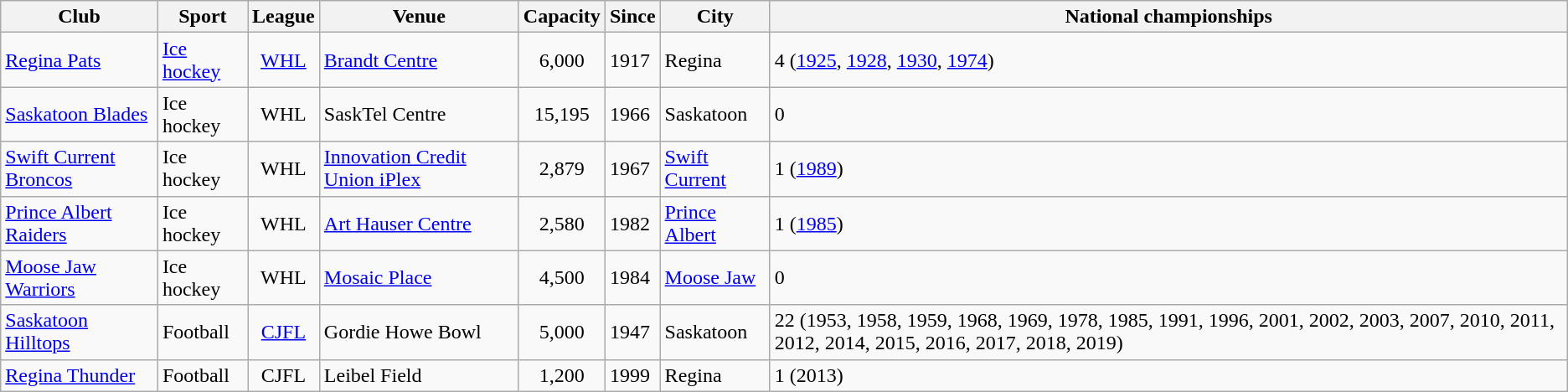<table class="wikitable sortable">
<tr>
<th>Club</th>
<th>Sport</th>
<th>League</th>
<th>Venue</th>
<th>Capacity</th>
<th>Since</th>
<th>City</th>
<th>National championships</th>
</tr>
<tr>
<td><a href='#'>Regina Pats</a></td>
<td><a href='#'>Ice hockey</a></td>
<td align="center"><a href='#'>WHL</a></td>
<td><a href='#'>Brandt Centre</a></td>
<td align="center">6,000</td>
<td>1917</td>
<td>Regina</td>
<td>4 (<a href='#'>1925</a>, <a href='#'>1928</a>, <a href='#'>1930</a>, <a href='#'>1974</a>)</td>
</tr>
<tr>
<td><a href='#'>Saskatoon Blades</a></td>
<td>Ice hockey</td>
<td align="center">WHL</td>
<td>SaskTel Centre</td>
<td align="center">15,195</td>
<td>1966</td>
<td>Saskatoon</td>
<td>0</td>
</tr>
<tr>
<td><a href='#'>Swift Current Broncos</a></td>
<td>Ice hockey</td>
<td align="center">WHL</td>
<td><a href='#'>Innovation Credit Union iPlex</a></td>
<td align="center">2,879</td>
<td>1967</td>
<td><a href='#'>Swift Current</a></td>
<td>1 (<a href='#'>1989</a>)</td>
</tr>
<tr>
<td><a href='#'>Prince Albert Raiders</a></td>
<td>Ice hockey</td>
<td align="center">WHL</td>
<td><a href='#'>Art Hauser Centre</a></td>
<td align="center">2,580</td>
<td>1982</td>
<td><a href='#'>Prince Albert</a></td>
<td>1 (<a href='#'>1985</a>)</td>
</tr>
<tr>
<td><a href='#'>Moose Jaw Warriors</a></td>
<td>Ice hockey</td>
<td align="center">WHL</td>
<td><a href='#'>Mosaic Place</a></td>
<td align="center">4,500</td>
<td>1984</td>
<td><a href='#'>Moose Jaw</a></td>
<td>0</td>
</tr>
<tr>
<td><a href='#'>Saskatoon Hilltops</a></td>
<td>Football</td>
<td align="center"><a href='#'>CJFL</a></td>
<td>Gordie Howe Bowl</td>
<td align="center">5,000</td>
<td>1947</td>
<td>Saskatoon</td>
<td>22 (1953, 1958, 1959, 1968, 1969, 1978, 1985, 1991, 1996, 2001, 2002, 2003, 2007, 2010, 2011, 2012, 2014, 2015, 2016, 2017, 2018, 2019)</td>
</tr>
<tr>
<td><a href='#'>Regina Thunder</a></td>
<td>Football</td>
<td align="center">CJFL</td>
<td>Leibel Field</td>
<td align="center">1,200</td>
<td>1999</td>
<td>Regina</td>
<td>1 (2013)</td>
</tr>
</table>
